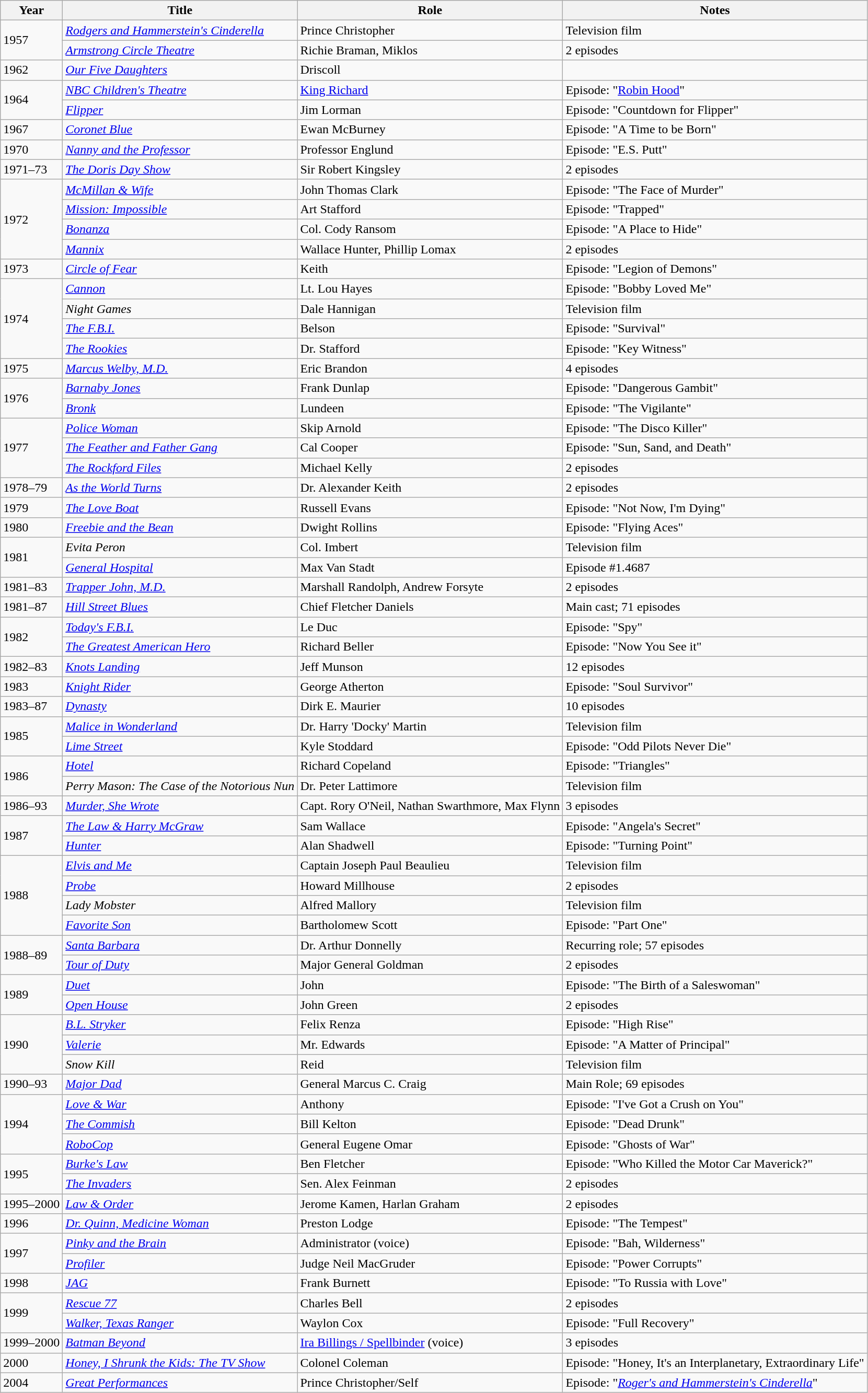<table class="wikitable sortable">
<tr>
<th>Year</th>
<th>Title</th>
<th>Role</th>
<th>Notes</th>
</tr>
<tr>
<td rowspan="2">1957</td>
<td><em><a href='#'>Rodgers and Hammerstein's Cinderella</a></em></td>
<td>Prince Christopher</td>
<td>Television film</td>
</tr>
<tr>
<td><em><a href='#'>Armstrong Circle Theatre</a></em></td>
<td>Richie Braman, Miklos</td>
<td>2 episodes</td>
</tr>
<tr>
<td>1962</td>
<td><em><a href='#'>Our Five Daughters</a></em></td>
<td>Driscoll</td>
<td></td>
</tr>
<tr>
<td rowspan="2">1964</td>
<td><em><a href='#'>NBC Children's Theatre</a></em></td>
<td><a href='#'>King Richard</a></td>
<td>Episode: "<a href='#'>Robin Hood</a>"</td>
</tr>
<tr>
<td><em><a href='#'>Flipper</a></em></td>
<td>Jim Lorman</td>
<td>Episode: "Countdown for Flipper"</td>
</tr>
<tr>
<td>1967</td>
<td><em><a href='#'>Coronet Blue</a></em></td>
<td>Ewan McBurney</td>
<td>Episode: "A Time to be Born"</td>
</tr>
<tr>
<td>1970</td>
<td><em><a href='#'>Nanny and the Professor</a></em></td>
<td>Professor Englund</td>
<td>Episode: "E.S. Putt"</td>
</tr>
<tr>
<td>1971–73</td>
<td><em><a href='#'>The Doris Day Show</a></em></td>
<td>Sir Robert Kingsley</td>
<td>2 episodes</td>
</tr>
<tr>
<td rowspan="4">1972</td>
<td><em><a href='#'>McMillan & Wife</a></em></td>
<td>John Thomas Clark</td>
<td>Episode: "The Face of Murder"</td>
</tr>
<tr>
<td><em><a href='#'>Mission: Impossible</a></em></td>
<td>Art Stafford</td>
<td>Episode: "Trapped"</td>
</tr>
<tr>
<td><em><a href='#'>Bonanza</a></em></td>
<td>Col. Cody Ransom</td>
<td>Episode: "A Place to Hide"</td>
</tr>
<tr>
<td><em><a href='#'>Mannix</a></em></td>
<td>Wallace Hunter, Phillip Lomax</td>
<td>2 episodes</td>
</tr>
<tr>
<td>1973</td>
<td><em><a href='#'>Circle of Fear</a></em></td>
<td>Keith</td>
<td>Episode: "Legion of Demons"</td>
</tr>
<tr>
<td rowspan="4">1974</td>
<td><em><a href='#'>Cannon</a></em></td>
<td>Lt. Lou Hayes</td>
<td>Episode: "Bobby Loved Me"</td>
</tr>
<tr>
<td><em>Night Games</em></td>
<td>Dale Hannigan</td>
<td>Television film</td>
</tr>
<tr>
<td><em><a href='#'>The F.B.I.</a></em></td>
<td>Belson</td>
<td>Episode: "Survival"</td>
</tr>
<tr>
<td><em><a href='#'>The Rookies</a></em></td>
<td>Dr. Stafford</td>
<td>Episode: "Key Witness"</td>
</tr>
<tr>
<td>1975</td>
<td><em><a href='#'>Marcus Welby, M.D.</a></em></td>
<td>Eric Brandon</td>
<td>4 episodes</td>
</tr>
<tr>
<td rowspan="2">1976</td>
<td><em><a href='#'>Barnaby Jones</a></em></td>
<td>Frank Dunlap</td>
<td>Episode: "Dangerous Gambit"</td>
</tr>
<tr>
<td><em><a href='#'>Bronk</a></em></td>
<td>Lundeen</td>
<td>Episode: "The Vigilante"</td>
</tr>
<tr>
<td rowspan="3">1977</td>
<td><em><a href='#'>Police Woman</a></em></td>
<td>Skip Arnold</td>
<td>Episode: "The Disco Killer"</td>
</tr>
<tr>
<td><em><a href='#'>The Feather and Father Gang</a></em></td>
<td>Cal Cooper</td>
<td>Episode: "Sun, Sand, and Death"</td>
</tr>
<tr>
<td><em><a href='#'>The Rockford Files</a></em></td>
<td>Michael Kelly</td>
<td>2 episodes</td>
</tr>
<tr>
<td>1978–79</td>
<td><em><a href='#'>As the World Turns</a></em></td>
<td>Dr. Alexander Keith</td>
<td>2 episodes</td>
</tr>
<tr>
<td>1979</td>
<td><em><a href='#'>The Love Boat</a></em></td>
<td>Russell Evans</td>
<td>Episode: "Not Now, I'm Dying"</td>
</tr>
<tr>
<td>1980</td>
<td><em><a href='#'>Freebie and the Bean</a></em></td>
<td>Dwight Rollins</td>
<td>Episode: "Flying Aces"</td>
</tr>
<tr>
<td rowspan="2">1981</td>
<td><em>Evita Peron</em></td>
<td>Col. Imbert</td>
<td>Television film</td>
</tr>
<tr>
<td><em><a href='#'>General Hospital</a></em></td>
<td>Max Van Stadt</td>
<td>Episode #1.4687</td>
</tr>
<tr>
<td>1981–83</td>
<td><em><a href='#'>Trapper John, M.D.</a></em></td>
<td>Marshall Randolph, Andrew Forsyte</td>
<td>2 episodes</td>
</tr>
<tr>
<td>1981–87</td>
<td><em><a href='#'>Hill Street Blues</a></em></td>
<td>Chief Fletcher Daniels</td>
<td>Main cast; 71 episodes</td>
</tr>
<tr>
<td rowspan="2">1982</td>
<td><em><a href='#'>Today's F.B.I.</a></em></td>
<td>Le Duc</td>
<td>Episode: "Spy"</td>
</tr>
<tr>
<td><em><a href='#'>The Greatest American Hero</a></em></td>
<td>Richard Beller</td>
<td>Episode: "Now You See it"</td>
</tr>
<tr>
<td>1982–83</td>
<td><em><a href='#'>Knots Landing</a></em></td>
<td>Jeff Munson</td>
<td>12 episodes</td>
</tr>
<tr>
<td>1983</td>
<td><em><a href='#'>Knight Rider</a></em></td>
<td>George Atherton</td>
<td>Episode: "Soul Survivor"</td>
</tr>
<tr>
<td>1983–87</td>
<td><em><a href='#'>Dynasty</a></em></td>
<td>Dirk E. Maurier</td>
<td>10 episodes</td>
</tr>
<tr>
<td rowspan="2">1985</td>
<td><em><a href='#'>Malice in Wonderland</a></em></td>
<td>Dr. Harry 'Docky' Martin</td>
<td>Television film</td>
</tr>
<tr>
<td><em><a href='#'>Lime Street</a></em></td>
<td>Kyle Stoddard</td>
<td>Episode: "Odd Pilots Never Die"</td>
</tr>
<tr>
<td rowspan="2">1986</td>
<td><em><a href='#'>Hotel</a></em></td>
<td>Richard Copeland</td>
<td>Episode: "Triangles"</td>
</tr>
<tr>
<td><em>Perry Mason: The Case of the Notorious Nun</em></td>
<td>Dr. Peter Lattimore</td>
<td>Television film</td>
</tr>
<tr>
<td>1986–93</td>
<td><em><a href='#'>Murder, She Wrote</a></em></td>
<td>Capt. Rory O'Neil, Nathan Swarthmore, Max Flynn</td>
<td>3 episodes</td>
</tr>
<tr>
<td rowspan="2">1987</td>
<td><em><a href='#'>The Law & Harry McGraw</a></em></td>
<td>Sam Wallace</td>
<td>Episode: "Angela's Secret"</td>
</tr>
<tr>
<td><em><a href='#'>Hunter</a></em></td>
<td>Alan Shadwell</td>
<td>Episode: "Turning Point"</td>
</tr>
<tr>
<td rowspan="4">1988</td>
<td><em><a href='#'>Elvis and Me</a></em></td>
<td>Captain Joseph Paul Beaulieu</td>
<td>Television film</td>
</tr>
<tr>
<td><em><a href='#'>Probe</a></em></td>
<td>Howard Millhouse</td>
<td>2 episodes</td>
</tr>
<tr>
<td><em>Lady Mobster</em></td>
<td>Alfred Mallory</td>
<td>Television film</td>
</tr>
<tr>
<td><em><a href='#'>Favorite Son</a></em></td>
<td>Bartholomew Scott</td>
<td>Episode: "Part One"</td>
</tr>
<tr>
<td rowspan="2">1988–89</td>
<td><em><a href='#'>Santa Barbara</a></em></td>
<td>Dr. Arthur Donnelly</td>
<td>Recurring role; 57 episodes</td>
</tr>
<tr>
<td><em><a href='#'>Tour of Duty</a></em></td>
<td>Major General Goldman</td>
<td>2 episodes</td>
</tr>
<tr>
<td rowspan="2">1989</td>
<td><em><a href='#'>Duet</a></em></td>
<td>John</td>
<td>Episode: "The Birth of a Saleswoman"</td>
</tr>
<tr>
<td><em><a href='#'>Open House</a></em></td>
<td>John Green</td>
<td>2 episodes</td>
</tr>
<tr>
<td rowspan="3">1990</td>
<td><em><a href='#'>B.L. Stryker</a></em></td>
<td>Felix Renza</td>
<td>Episode: "High Rise"</td>
</tr>
<tr>
<td><em><a href='#'>Valerie</a></em></td>
<td>Mr. Edwards</td>
<td>Episode: "A Matter of Principal"</td>
</tr>
<tr>
<td><em>Snow Kill</em></td>
<td>Reid</td>
<td>Television film</td>
</tr>
<tr>
<td>1990–93</td>
<td><em><a href='#'>Major Dad</a></em></td>
<td>General Marcus C. Craig</td>
<td>Main Role; 69 episodes</td>
</tr>
<tr>
<td rowspan="3">1994</td>
<td><em><a href='#'>Love & War</a></em></td>
<td>Anthony</td>
<td>Episode: "I've Got a Crush on You"</td>
</tr>
<tr>
<td><em><a href='#'>The Commish</a></em></td>
<td>Bill Kelton</td>
<td>Episode: "Dead Drunk"</td>
</tr>
<tr>
<td><em><a href='#'>RoboCop</a></em></td>
<td>General Eugene Omar</td>
<td>Episode: "Ghosts of War"</td>
</tr>
<tr>
<td rowspan="2">1995</td>
<td><em><a href='#'>Burke's Law</a></em></td>
<td>Ben Fletcher</td>
<td>Episode: "Who Killed the Motor Car Maverick?"</td>
</tr>
<tr>
<td><em><a href='#'>The Invaders</a></em></td>
<td>Sen. Alex Feinman</td>
<td>2 episodes</td>
</tr>
<tr>
<td>1995–2000</td>
<td><em><a href='#'>Law & Order</a></em></td>
<td>Jerome Kamen, Harlan Graham</td>
<td>2 episodes</td>
</tr>
<tr>
<td>1996</td>
<td><em><a href='#'>Dr. Quinn, Medicine Woman</a></em></td>
<td>Preston Lodge</td>
<td>Episode: "The Tempest"</td>
</tr>
<tr>
<td rowspan="2">1997</td>
<td><em><a href='#'>Pinky and the Brain</a></em></td>
<td>Administrator (voice)</td>
<td>Episode: "Bah, Wilderness"</td>
</tr>
<tr>
<td><em><a href='#'>Profiler</a></em></td>
<td>Judge Neil MacGruder</td>
<td>Episode: "Power Corrupts"</td>
</tr>
<tr>
<td>1998</td>
<td><em><a href='#'>JAG</a></em></td>
<td>Frank Burnett</td>
<td>Episode: "To Russia with Love"</td>
</tr>
<tr>
<td rowspan="2">1999</td>
<td><em><a href='#'>Rescue 77</a></em></td>
<td>Charles Bell</td>
<td>2 episodes</td>
</tr>
<tr>
<td><em><a href='#'>Walker, Texas Ranger</a></em></td>
<td>Waylon Cox</td>
<td>Episode: "Full Recovery"</td>
</tr>
<tr>
<td>1999–2000</td>
<td><em><a href='#'>Batman Beyond</a></em></td>
<td><a href='#'>Ira Billings / Spellbinder</a> (voice)</td>
<td>3 episodes</td>
</tr>
<tr>
<td>2000</td>
<td><em><a href='#'>Honey, I Shrunk the Kids: The TV Show</a></em></td>
<td>Colonel Coleman</td>
<td>Episode: "Honey, It's an Interplanetary, Extraordinary Life"</td>
</tr>
<tr>
<td>2004</td>
<td><em><a href='#'>Great Performances</a></em></td>
<td>Prince Christopher/Self</td>
<td>Episode: "<em><a href='#'>Roger's and Hammerstein's Cinderella</a></em>"</td>
</tr>
</table>
